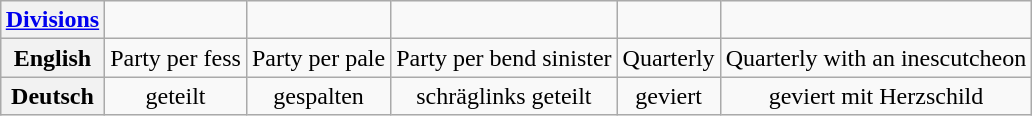<table class="wikitable" style="margin:1em auto;">
<tr>
<th><a href='#'>Divisions</a></th>
<td align="center"></td>
<td align="center"></td>
<td align="center"></td>
<td align="center"></td>
<td align="center"></td>
</tr>
<tr>
<th>English</th>
<td align="center">Party per fess</td>
<td align="center">Party per pale</td>
<td align="center">Party per bend sinister</td>
<td align="center">Quarterly</td>
<td align="center">Quarterly with an inescutcheon</td>
</tr>
<tr>
<th>Deutsch</th>
<td align="center">geteilt</td>
<td align="center">gespalten</td>
<td align="center">schräglinks geteilt</td>
<td align="center">geviert</td>
<td align="center">geviert mit Herzschild</td>
</tr>
</table>
